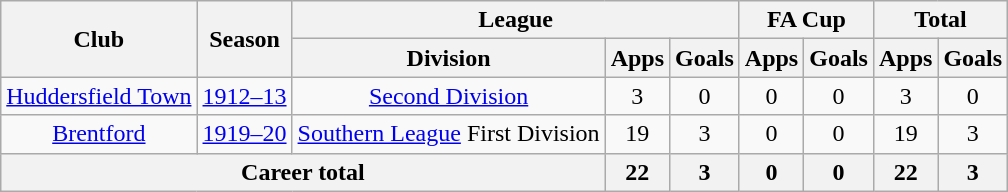<table class="wikitable" style="text-align: center;">
<tr>
<th rowspan="2">Club</th>
<th rowspan="2">Season</th>
<th colspan="3">League</th>
<th colspan="2">FA Cup</th>
<th colspan="2">Total</th>
</tr>
<tr>
<th>Division</th>
<th>Apps</th>
<th>Goals</th>
<th>Apps</th>
<th>Goals</th>
<th>Apps</th>
<th>Goals</th>
</tr>
<tr>
<td><a href='#'>Huddersfield Town</a></td>
<td><a href='#'>1912–13</a></td>
<td><a href='#'>Second Division</a></td>
<td>3</td>
<td>0</td>
<td>0</td>
<td>0</td>
<td>3</td>
<td>0</td>
</tr>
<tr>
<td><a href='#'>Brentford</a></td>
<td><a href='#'>1919–20</a></td>
<td><a href='#'>Southern League</a> First Division</td>
<td>19</td>
<td>3</td>
<td>0</td>
<td>0</td>
<td>19</td>
<td>3</td>
</tr>
<tr>
<th colspan="3">Career total</th>
<th>22</th>
<th>3</th>
<th>0</th>
<th>0</th>
<th>22</th>
<th>3</th>
</tr>
</table>
